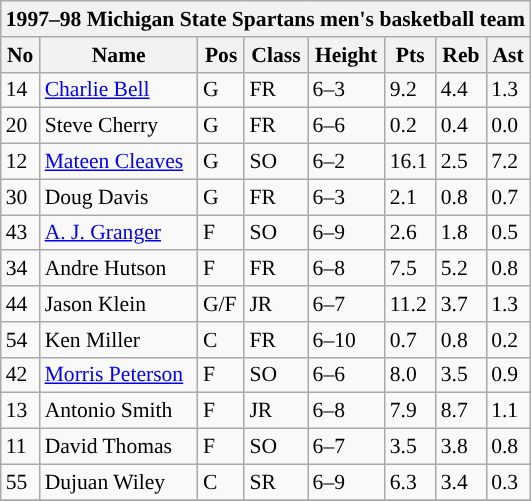<table class="wikitable sortable" style="font-size: 90%" |->
<tr>
<th colspan=9 style=>1997–98 Michigan State Spartans men's basketball team</th>
</tr>
<tr>
<th style="background:#">No</th>
<th style="background:#">Name</th>
<th style="background:#">Pos</th>
<th style="background:#">Class</th>
<th style="background:#">Height</th>
<th style="background:#">Pts</th>
<th style="background:#">Reb</th>
<th style="background:#">Ast</th>
</tr>
<tr>
<td>14</td>
<td><a href='#'>Charlie Bell</a></td>
<td>G</td>
<td>FR</td>
<td>6–3</td>
<td>9.2</td>
<td>4.4</td>
<td>1.3</td>
</tr>
<tr>
<td>20</td>
<td>Steve Cherry</td>
<td>G</td>
<td>FR</td>
<td>6–6</td>
<td>0.2</td>
<td>0.4</td>
<td>0.0</td>
</tr>
<tr>
<td>12</td>
<td><a href='#'>Mateen Cleaves</a></td>
<td>G</td>
<td>SO</td>
<td>6–2</td>
<td>16.1</td>
<td>2.5</td>
<td>7.2</td>
</tr>
<tr>
<td>30</td>
<td>Doug Davis</td>
<td>G</td>
<td>FR</td>
<td>6–3</td>
<td>2.1</td>
<td>0.8</td>
<td>0.7</td>
</tr>
<tr>
<td>43</td>
<td><a href='#'>A. J. Granger</a></td>
<td>F</td>
<td>SO</td>
<td>6–9</td>
<td>2.6</td>
<td>1.8</td>
<td>0.5</td>
</tr>
<tr>
<td>34</td>
<td>Andre Hutson</td>
<td>F</td>
<td>FR</td>
<td>6–8</td>
<td>7.5</td>
<td>5.2</td>
<td>0.8</td>
</tr>
<tr>
<td>44</td>
<td>Jason Klein</td>
<td>G/F</td>
<td>JR</td>
<td>6–7</td>
<td>11.2</td>
<td>3.7</td>
<td>1.3</td>
</tr>
<tr>
<td>54</td>
<td>Ken Miller</td>
<td>C</td>
<td>FR</td>
<td>6–10</td>
<td>0.7</td>
<td>0.8</td>
<td>0.2</td>
</tr>
<tr>
<td>42</td>
<td><a href='#'>Morris Peterson</a></td>
<td>F</td>
<td>SO</td>
<td>6–6</td>
<td>8.0</td>
<td>3.5</td>
<td>0.9</td>
</tr>
<tr>
<td>13</td>
<td>Antonio Smith</td>
<td>F</td>
<td>JR</td>
<td>6–8</td>
<td>7.9</td>
<td>8.7</td>
<td>1.1</td>
</tr>
<tr>
<td>11</td>
<td>David Thomas</td>
<td>F</td>
<td>SO</td>
<td>6–7</td>
<td>3.5</td>
<td>3.8</td>
<td>0.8</td>
</tr>
<tr>
<td>55</td>
<td>Dujuan Wiley</td>
<td>C</td>
<td>SR</td>
<td>6–9</td>
<td>6.3</td>
<td>3.4</td>
<td>0.3</td>
</tr>
<tr>
</tr>
</table>
